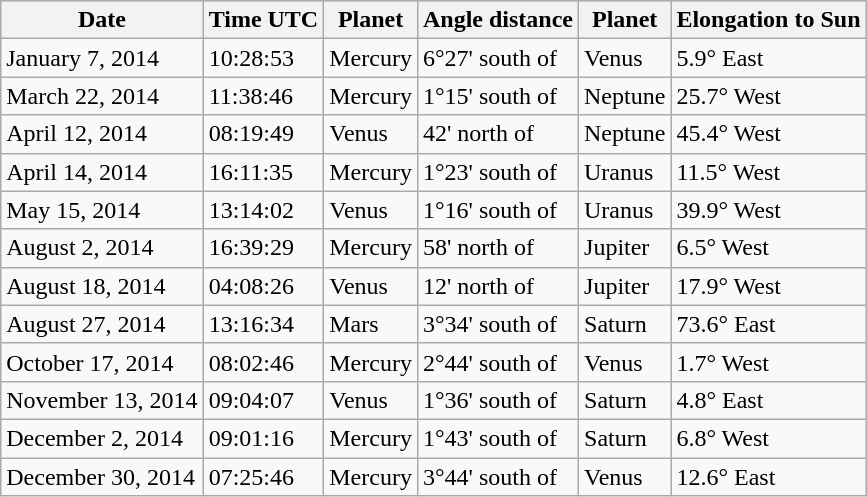<table class="wikitable sortable">
<tr bgcolor="#ddddff" align="center" valign="top">
<th>Date</th>
<th>Time UTC</th>
<th>Planet</th>
<th>Angle distance</th>
<th>Planet</th>
<th>Elongation to Sun</th>
</tr>
<tr>
<td>January 7, 2014</td>
<td>10:28:53</td>
<td>Mercury</td>
<td>6°27' south of</td>
<td>Venus</td>
<td>5.9° East</td>
</tr>
<tr>
<td>March 22, 2014</td>
<td>11:38:46</td>
<td>Mercury</td>
<td>1°15' south of</td>
<td>Neptune</td>
<td>25.7° West</td>
</tr>
<tr>
<td>April 12, 2014</td>
<td>08:19:49</td>
<td>Venus</td>
<td>42' north of</td>
<td>Neptune</td>
<td>45.4° West</td>
</tr>
<tr>
<td>April 14, 2014</td>
<td>16:11:35</td>
<td>Mercury</td>
<td>1°23' south of</td>
<td>Uranus</td>
<td>11.5° West</td>
</tr>
<tr>
<td>May 15, 2014</td>
<td>13:14:02</td>
<td>Venus</td>
<td>1°16' south of</td>
<td>Uranus</td>
<td>39.9° West</td>
</tr>
<tr>
<td>August 2, 2014</td>
<td>16:39:29</td>
<td>Mercury</td>
<td>58' north of</td>
<td>Jupiter</td>
<td>6.5° West</td>
</tr>
<tr>
<td>August 18, 2014</td>
<td>04:08:26</td>
<td>Venus</td>
<td>12' north of</td>
<td>Jupiter</td>
<td>17.9° West</td>
</tr>
<tr>
<td>August 27, 2014</td>
<td>13:16:34</td>
<td>Mars</td>
<td>3°34' south of</td>
<td>Saturn</td>
<td>73.6° East</td>
</tr>
<tr>
<td>October 17, 2014</td>
<td>08:02:46</td>
<td>Mercury</td>
<td>2°44' south of</td>
<td>Venus</td>
<td>1.7° West</td>
</tr>
<tr>
<td>November 13, 2014</td>
<td>09:04:07</td>
<td>Venus</td>
<td>1°36' south of</td>
<td>Saturn</td>
<td>4.8° East</td>
</tr>
<tr>
<td>December 2, 2014</td>
<td>09:01:16</td>
<td>Mercury</td>
<td>1°43' south of</td>
<td>Saturn</td>
<td>6.8° West</td>
</tr>
<tr>
<td>December 30, 2014</td>
<td>07:25:46</td>
<td>Mercury</td>
<td>3°44' south of</td>
<td>Venus</td>
<td>12.6° East</td>
</tr>
</table>
